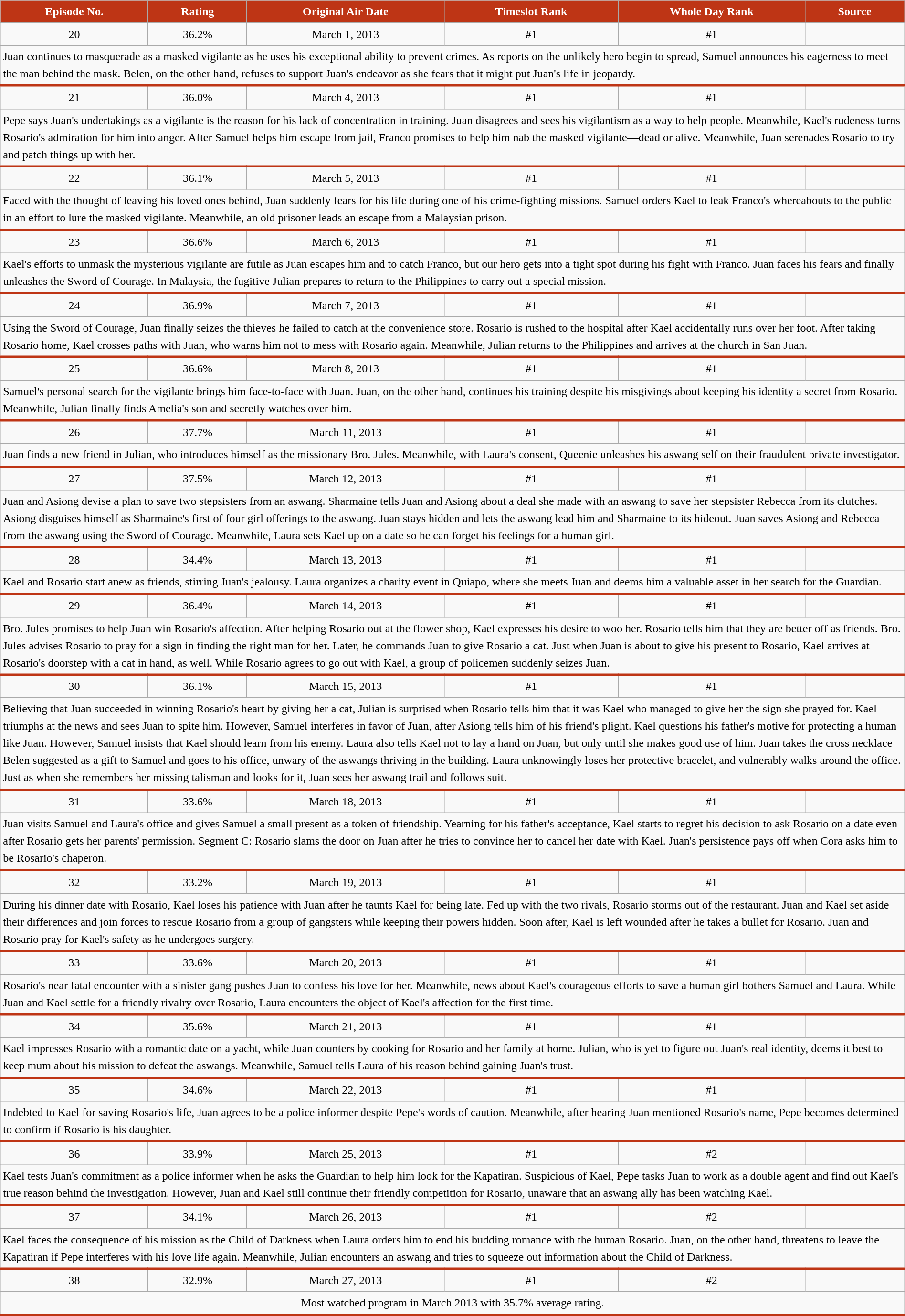<table class="wikitable" style="text-align:center; background:#f9f9f9; line-height:16px; line-height:150%" width="100%">
<tr style="color:white;">
<th style="background:#be3515;">Episode No.</th>
<th style="background:#be3515;">Rating</th>
<th style="background:#be3515;">Original Air Date</th>
<th style="background:#be3515;">Timeslot Rank</th>
<th style="background:#be3515;">Whole Day Rank</th>
<th style="background:#be3515;">Source</th>
</tr>
<tr>
<td>20</td>
<td>36.2%</td>
<td>March 1, 2013</td>
<td>#1</td>
<td>#1</td>
<td></td>
</tr>
<tr>
<td colspan = "6" style="text-align: left; border-bottom: 3px solid #be3515;">Juan continues to masquerade as a masked vigilante as he uses his exceptional ability to prevent crimes. As reports on the unlikely hero begin to spread, Samuel announces his eagerness to meet the man behind the mask. Belen, on the other hand, refuses to support Juan's endeavor as she fears that it might put Juan's life in jeopardy.</td>
</tr>
<tr>
<td>21</td>
<td>36.0%</td>
<td>March 4, 2013</td>
<td>#1</td>
<td>#1</td>
<td></td>
</tr>
<tr>
<td colspan = "6" style="text-align: left; border-bottom: 3px solid #be3515;">Pepe says Juan's undertakings as a vigilante is the reason for his lack of concentration in training. Juan disagrees and sees his vigilantism as a way to help people. Meanwhile, Kael's rudeness turns Rosario's admiration for him into anger. After Samuel helps him escape from jail, Franco promises to help him nab the masked vigilante—dead or alive. Meanwhile, Juan serenades Rosario to try and patch things up with her.</td>
</tr>
<tr>
<td>22</td>
<td>36.1%</td>
<td>March 5, 2013</td>
<td>#1</td>
<td>#1</td>
<td></td>
</tr>
<tr>
<td colspan = "6" style="text-align: left; border-bottom: 3px solid #be3515;">Faced with the thought of leaving his loved ones behind, Juan suddenly fears for his life during one of his crime-fighting missions. Samuel orders Kael to leak Franco's whereabouts to the public in an effort to lure the masked vigilante. Meanwhile, an old prisoner leads an escape from a Malaysian prison.</td>
</tr>
<tr>
<td>23</td>
<td>36.6%</td>
<td>March 6, 2013</td>
<td>#1</td>
<td>#1</td>
<td></td>
</tr>
<tr>
<td colspan = "6" style="text-align: left; border-bottom: 3px solid #be3515;">Kael's efforts to unmask the mysterious vigilante are futile as Juan escapes him and to catch Franco, but our hero gets into a tight spot during his fight with Franco. Juan faces his fears and finally unleashes the Sword of Courage. In Malaysia, the fugitive Julian prepares to return to the Philippines to carry out a special mission.</td>
</tr>
<tr>
<td>24</td>
<td>36.9%</td>
<td>March 7, 2013</td>
<td>#1</td>
<td>#1</td>
<td></td>
</tr>
<tr>
<td colspan = "6" style="text-align: left; border-bottom: 3px solid #be3515;">Using the Sword of Courage, Juan finally seizes the thieves he failed to catch at the convenience store. Rosario is rushed to the hospital after Kael accidentally runs over her foot. After taking Rosario home, Kael crosses paths with Juan, who warns him not to mess with Rosario again. Meanwhile, Julian returns to the Philippines and arrives at the church in San Juan.</td>
</tr>
<tr>
<td>25</td>
<td>36.6%</td>
<td>March 8, 2013</td>
<td>#1</td>
<td>#1</td>
<td></td>
</tr>
<tr>
<td colspan = "6" style="text-align: left; border-bottom: 3px solid #be3515;">Samuel's personal search for the vigilante brings him face-to-face with Juan. Juan, on the other hand, continues his training despite his misgivings about keeping his identity a secret from Rosario. Meanwhile, Julian finally finds Amelia's son and secretly watches over him.</td>
</tr>
<tr>
<td>26</td>
<td>37.7%</td>
<td>March 11, 2013</td>
<td>#1</td>
<td>#1</td>
<td></td>
</tr>
<tr>
<td colspan = "6" style="text-align: left; border-bottom: 3px solid #be3515;">Juan finds a new friend in Julian, who introduces himself as the missionary Bro. Jules. Meanwhile, with Laura's consent, Queenie unleashes his aswang self on their fraudulent private investigator.</td>
</tr>
<tr>
<td>27</td>
<td>37.5%</td>
<td>March 12, 2013</td>
<td>#1</td>
<td>#1</td>
<td></td>
</tr>
<tr>
<td colspan = "6" style="text-align: left; border-bottom: 3px solid #be3515;">Juan and Asiong devise a plan to save two stepsisters from an aswang. Sharmaine tells Juan and Asiong about a deal she made with an aswang to save her stepsister Rebecca from its clutches. Asiong disguises himself as Sharmaine's first of four girl offerings to the aswang. Juan stays hidden and lets the aswang lead him and Sharmaine to its hideout. Juan saves Asiong and Rebecca from the aswang using the Sword of Courage. Meanwhile, Laura sets Kael up on a date so he can forget his feelings for a human girl.</td>
</tr>
<tr>
<td>28</td>
<td>34.4%</td>
<td>March 13, 2013</td>
<td>#1</td>
<td>#1</td>
<td></td>
</tr>
<tr>
<td colspan = "6" style="text-align: left; border-bottom: 3px solid #be3515;">Kael and Rosario start anew as friends, stirring Juan's jealousy. Laura organizes a charity event in Quiapo, where she meets Juan and deems him a valuable asset in her search for the Guardian.</td>
</tr>
<tr>
<td>29</td>
<td>36.4%</td>
<td>March 14, 2013</td>
<td>#1</td>
<td>#1</td>
<td></td>
</tr>
<tr>
<td colspan = "6" style="text-align: left; border-bottom: 3px solid #be3515;">Bro. Jules promises to help Juan win Rosario's affection. After helping Rosario out at the flower shop, Kael expresses his desire to woo her. Rosario tells him that they are better off as friends. Bro. Jules advises Rosario to pray for a sign in finding the right man for her. Later, he commands Juan to give Rosario a cat. Just when Juan is about to give his present to Rosario, Kael arrives at Rosario's doorstep with a cat in hand, as well. While Rosario agrees to go out with Kael, a group of policemen suddenly seizes Juan.</td>
</tr>
<tr>
<td>30</td>
<td>36.1%</td>
<td>March 15, 2013</td>
<td>#1</td>
<td>#1</td>
<td></td>
</tr>
<tr>
<td colspan = "6" style="text-align: left; border-bottom: 3px solid #be3515;">Believing that Juan succeeded in winning Rosario's heart by giving her a cat, Julian is surprised when Rosario tells him that it was Kael who managed to give her the sign she prayed for. Kael triumphs at the news and sees Juan to spite him. However, Samuel interferes in favor of Juan, after Asiong tells him of his friend's plight. Kael questions his father's motive for protecting a human like Juan. However, Samuel insists that Kael should learn from his enemy. Laura also tells Kael not to lay a hand on Juan, but only until she makes good use of him. Juan takes the cross necklace Belen suggested as a gift to Samuel and goes to his office, unwary of the aswangs thriving in the building. Laura unknowingly loses her protective bracelet, and vulnerably walks around the office. Just as when she remembers her missing talisman and looks for it, Juan sees her aswang trail and follows suit.</td>
</tr>
<tr>
<td>31</td>
<td>33.6%</td>
<td>March 18, 2013</td>
<td>#1</td>
<td>#1</td>
<td></td>
</tr>
<tr>
<td colspan = "6" style="text-align: left; border-bottom: 3px solid #be3515;">Juan visits Samuel and Laura's office and gives Samuel a small present as a token of friendship. Yearning for his father's acceptance, Kael starts to regret his decision to ask Rosario on a date even after Rosario gets her parents' permission. Segment C: Rosario slams the door on Juan after he tries to convince her to cancel her date with Kael. Juan's persistence pays off when Cora asks him to be Rosario's chaperon.</td>
</tr>
<tr>
<td>32</td>
<td>33.2%</td>
<td>March 19, 2013</td>
<td>#1</td>
<td>#1</td>
<td></td>
</tr>
<tr>
<td colspan = "6" style="text-align: left; border-bottom: 3px solid #be3515;">During his dinner date with Rosario, Kael loses his patience with Juan after he taunts Kael for being late. Fed up with the two rivals, Rosario storms out of the restaurant. Juan and Kael set aside their differences and join forces to rescue Rosario from a group of gangsters while keeping their powers hidden. Soon after, Kael is left wounded after he takes a bullet for Rosario. Juan and Rosario pray for Kael's safety as he undergoes surgery.</td>
</tr>
<tr>
<td>33</td>
<td>33.6%</td>
<td>March 20, 2013</td>
<td>#1</td>
<td>#1</td>
<td></td>
</tr>
<tr>
<td colspan = "6" style="text-align: left; border-bottom: 3px solid #be3515;">Rosario's near fatal encounter with a sinister gang pushes Juan to confess his love for her. Meanwhile, news about Kael's courageous efforts to save a human girl bothers Samuel and Laura. While Juan and Kael settle for a friendly rivalry over Rosario, Laura encounters the object of Kael's affection for the first time.</td>
</tr>
<tr>
<td>34</td>
<td>35.6%</td>
<td>March 21, 2013</td>
<td>#1</td>
<td>#1</td>
<td></td>
</tr>
<tr>
<td colspan = "6" style="text-align: left; border-bottom: 3px solid #be3515;">Kael impresses Rosario with a romantic date on a yacht, while Juan counters by cooking for Rosario and her family at home. Julian, who is yet to figure out Juan's real identity, deems it best to keep mum about his mission to defeat the aswangs. Meanwhile, Samuel tells Laura of his reason behind gaining Juan's trust.</td>
</tr>
<tr>
<td>35</td>
<td>34.6%</td>
<td>March 22, 2013</td>
<td>#1</td>
<td>#1</td>
<td></td>
</tr>
<tr>
<td colspan = "6" style="text-align: left; border-bottom: 3px solid #be3515;">Indebted to Kael for saving Rosario's life, Juan agrees to be a police informer despite Pepe's words of caution. Meanwhile, after hearing Juan mentioned Rosario's name, Pepe becomes determined to confirm if Rosario is his daughter.</td>
</tr>
<tr>
<td>36</td>
<td>33.9%</td>
<td>March 25, 2013</td>
<td>#1</td>
<td>#2</td>
<td></td>
</tr>
<tr>
<td colspan = "6" style="text-align: left; border-bottom: 3px solid #be3515;">Kael tests Juan's commitment as a police informer when he asks the Guardian to help him look for the Kapatiran. Suspicious of Kael, Pepe tasks Juan to work as a double agent and find out Kael's true reason behind the investigation. However, Juan and Kael still continue their friendly competition for Rosario, unaware that an aswang ally has been watching Kael.</td>
</tr>
<tr>
<td>37</td>
<td>34.1%</td>
<td>March 26, 2013</td>
<td>#1</td>
<td>#2</td>
<td></td>
</tr>
<tr>
<td colspan = "6" style="text-align: left; border-bottom: 3px solid #be3515;">Kael faces the consequence of his mission as the Child of Darkness when Laura orders him to end his budding romance with the human Rosario. Juan, on the other hand, threatens to leave the Kapatiran if Pepe interferes with his love life again. Meanwhile, Julian encounters an aswang and tries to squeeze out information about the Child of Darkness.</td>
</tr>
<tr>
<td>38</td>
<td>32.9%</td>
<td>March 27, 2013</td>
<td>#1</td>
<td>#2</td>
<td></td>
</tr>
<tr>
<td colspan = "6" style="text-align: center; border-bottom: 3px solid #be3515;">Most watched program in March 2013 with 35.7% average rating.</td>
</tr>
</table>
